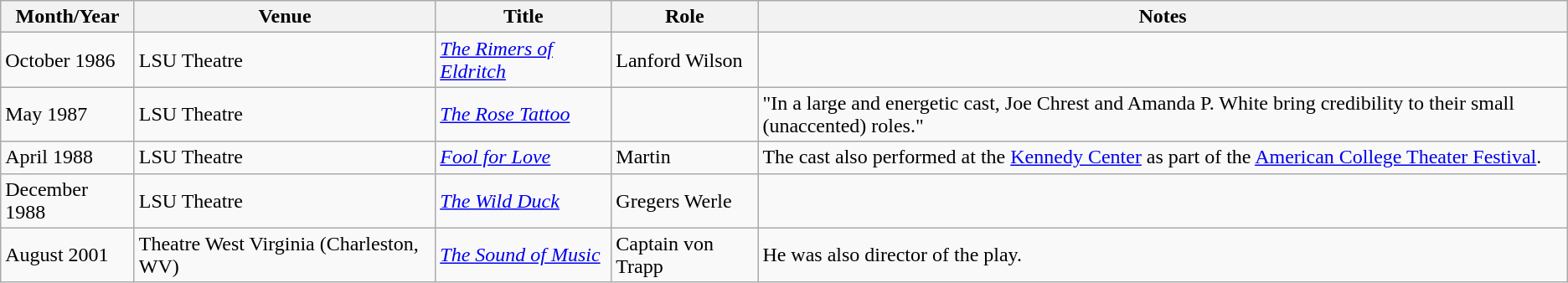<table class="wikitable">
<tr>
<th>Month/Year</th>
<th>Venue</th>
<th>Title</th>
<th>Role</th>
<th>Notes</th>
</tr>
<tr>
<td>October 1986</td>
<td>LSU Theatre</td>
<td><em><a href='#'>The Rimers of Eldritch</a></em></td>
<td>Lanford Wilson</td>
<td></td>
</tr>
<tr>
<td>May 1987</td>
<td>LSU Theatre</td>
<td><em><a href='#'>The Rose Tattoo</a></em></td>
<td></td>
<td>"In a large and energetic cast, Joe Chrest and Amanda P. White bring credibility to their small (unaccented) roles."</td>
</tr>
<tr>
<td>April 1988</td>
<td>LSU Theatre</td>
<td><a href='#'><em>Fool for Love</em></a></td>
<td>Martin</td>
<td>The cast also performed at the <a href='#'>Kennedy Center</a> as part of the <a href='#'>American College Theater Festival</a>.</td>
</tr>
<tr>
<td>December 1988</td>
<td>LSU Theatre</td>
<td><em><a href='#'>The Wild Duck</a></em></td>
<td>Gregers Werle</td>
<td></td>
</tr>
<tr>
<td>August 2001</td>
<td>Theatre West Virginia (Charleston, WV)</td>
<td><em><a href='#'>The Sound of Music</a></em></td>
<td>Captain von Trapp</td>
<td>He was also director of the play.</td>
</tr>
</table>
